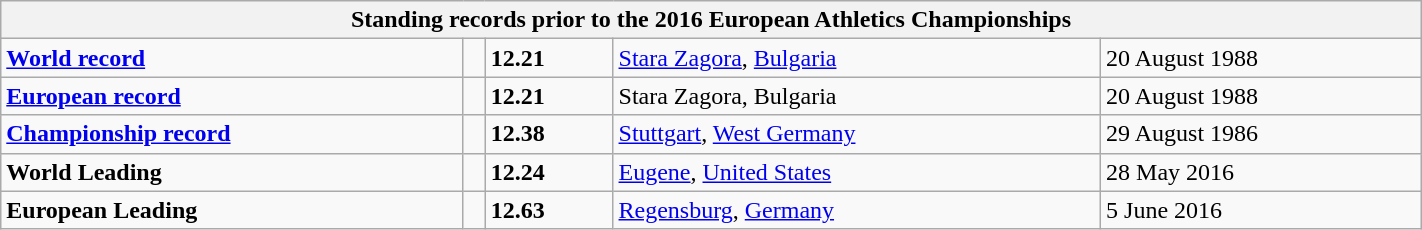<table class="wikitable" width=75%>
<tr>
<th colspan="5">Standing records prior to the 2016 European Athletics Championships</th>
</tr>
<tr>
<td><strong><a href='#'>World record</a></strong></td>
<td></td>
<td><strong>12.21</strong></td>
<td><a href='#'>Stara Zagora</a>, <a href='#'>Bulgaria</a></td>
<td>20 August 1988</td>
</tr>
<tr>
<td><strong><a href='#'>European record</a></strong></td>
<td></td>
<td><strong>12.21</strong></td>
<td>Stara Zagora, Bulgaria</td>
<td>20 August 1988</td>
</tr>
<tr>
<td><strong><a href='#'>Championship record</a></strong></td>
<td></td>
<td><strong>12.38</strong></td>
<td><a href='#'>Stuttgart</a>, <a href='#'>West Germany</a></td>
<td>29 August 1986</td>
</tr>
<tr>
<td><strong>World Leading</strong></td>
<td></td>
<td><strong>12.24</strong></td>
<td><a href='#'>Eugene</a>, <a href='#'>United States</a></td>
<td>28 May 2016</td>
</tr>
<tr>
<td><strong>European Leading</strong></td>
<td></td>
<td><strong>12.63</strong></td>
<td><a href='#'>Regensburg</a>, <a href='#'>Germany</a></td>
<td>5 June 2016</td>
</tr>
</table>
